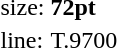<table style="margin-left:40px;">
<tr>
<td>size:</td>
<td><strong>72pt</strong></td>
</tr>
<tr>
<td>line:</td>
<td>T.9700</td>
</tr>
</table>
